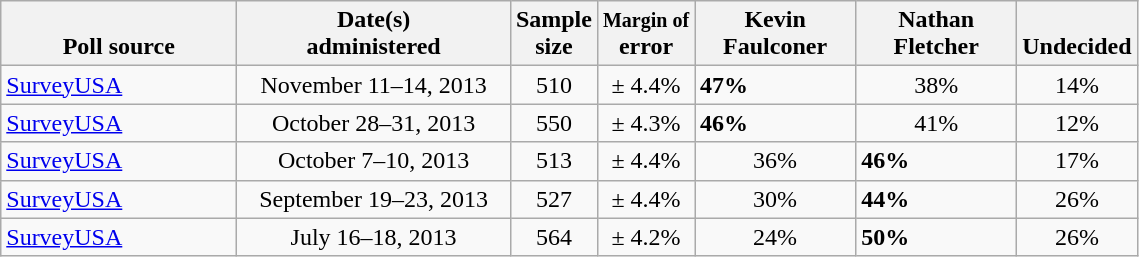<table class="wikitable">
<tr valign= bottom>
<th style="width:150px;">Poll source</th>
<th style="width:175px;">Date(s)<br>administered</th>
<th class=small>Sample<br>size</th>
<th><small>Margin of</small><br>error</th>
<th style="width:100px;">Kevin<br>Faulconer</th>
<th style="width:100px;">Nathan<br>Fletcher</th>
<th>Undecided</th>
</tr>
<tr>
<td><a href='#'>SurveyUSA</a></td>
<td align=center>November 11–14, 2013</td>
<td align=center>510</td>
<td align=center>± 4.4%</td>
<td><strong>47%</strong></td>
<td align=center>38%</td>
<td align=center>14%</td>
</tr>
<tr>
<td><a href='#'>SurveyUSA</a></td>
<td align=center>October 28–31, 2013</td>
<td align=center>550</td>
<td align=center>± 4.3%</td>
<td><strong>46%</strong></td>
<td align=center>41%</td>
<td align=center>12%</td>
</tr>
<tr>
<td><a href='#'>SurveyUSA</a></td>
<td align=center>October 7–10, 2013</td>
<td align=center>513</td>
<td align=center>± 4.4%</td>
<td align=center>36%</td>
<td><strong>46%</strong></td>
<td align=center>17%</td>
</tr>
<tr>
<td><a href='#'>SurveyUSA</a></td>
<td align=center>September 19–23, 2013</td>
<td align=center>527</td>
<td align=center>± 4.4%</td>
<td align=center>30%</td>
<td><strong>44%</strong></td>
<td align=center>26%</td>
</tr>
<tr>
<td><a href='#'>SurveyUSA</a></td>
<td align=center>July 16–18, 2013</td>
<td align=center>564</td>
<td align=center>± 4.2%</td>
<td align=center>24%</td>
<td><strong>50%</strong></td>
<td align=center>26%</td>
</tr>
</table>
